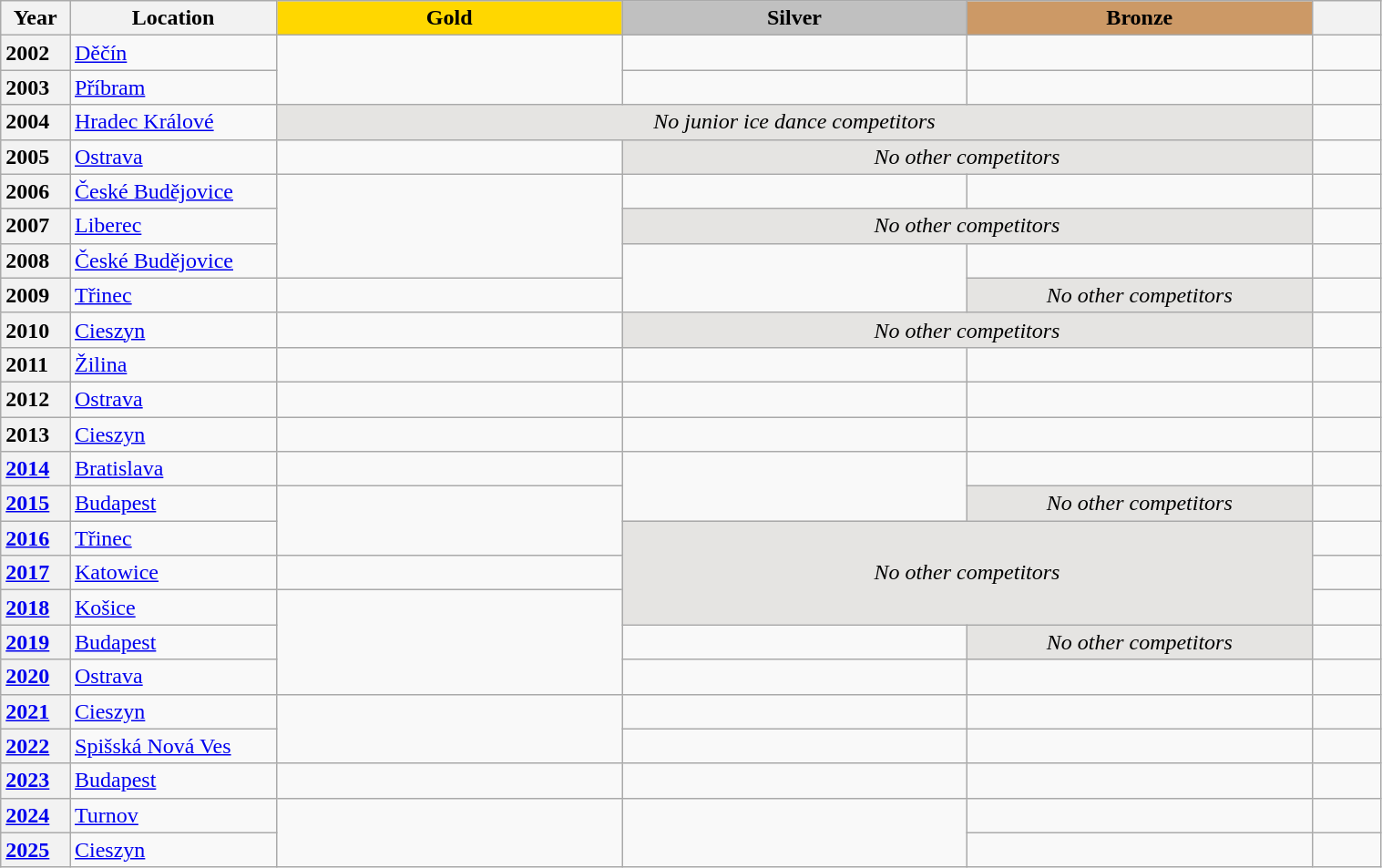<table class="wikitable unsortable" style="text-align:left; width:80%">
<tr>
<th scope="col" style="text-align:center; width:5%">Year</th>
<th scope="col" style="text-align:center; width:15%">Location</th>
<td scope="col" style="text-align:center; width:25%; background:gold"><strong>Gold</strong></td>
<td scope="col" style="text-align:center; width:25%; background:silver"><strong>Silver</strong></td>
<td scope="col" style="text-align:center; width:25%; background:#c96"><strong>Bronze</strong></td>
<th scope="col" style="text-align:center; width:5%"></th>
</tr>
<tr>
<th scope="row" style="text-align:left">2002</th>
<td><a href='#'>Děčín</a></td>
<td rowspan="2"></td>
<td></td>
<td></td>
<td></td>
</tr>
<tr>
<th scope="row" style="text-align:left">2003</th>
<td><a href='#'>Příbram</a></td>
<td></td>
<td></td>
<td></td>
</tr>
<tr>
<th scope="row" style="text-align:left">2004</th>
<td><a href='#'>Hradec Králové</a></td>
<td colspan="3" align="center" bgcolor="e5e4e2"><em>No junior ice dance competitors</em></td>
<td></td>
</tr>
<tr>
<th scope="row" style="text-align:left">2005</th>
<td><a href='#'>Ostrava</a></td>
<td></td>
<td colspan="2" align="center" bgcolor="e5e4e2"><em>No other competitors</em></td>
<td></td>
</tr>
<tr>
<th scope="row" style="text-align:left">2006</th>
<td><a href='#'>České Budějovice</a></td>
<td rowspan="3"></td>
<td></td>
<td></td>
<td></td>
</tr>
<tr>
<th scope="row" style="text-align:left">2007</th>
<td><a href='#'>Liberec</a></td>
<td colspan="2" align="center" bgcolor="e5e4e2"><em>No other competitors</em></td>
<td></td>
</tr>
<tr>
<th scope="row" style="text-align:left">2008</th>
<td><a href='#'>České Budějovice</a></td>
<td rowspan="2"></td>
<td></td>
<td></td>
</tr>
<tr>
<th scope="row" style="text-align:left">2009</th>
<td><a href='#'>Třinec</a></td>
<td></td>
<td align="center" bgcolor="e5e4e2"><em>No other competitors</em></td>
<td></td>
</tr>
<tr>
<th scope="row" style="text-align:left">2010</th>
<td> <a href='#'>Cieszyn</a></td>
<td></td>
<td colspan=2 align="center" bgcolor="e5e4e2"><em>No other competitors</em></td>
<td></td>
</tr>
<tr>
<th scope="row" style="text-align:left">2011</th>
<td> <a href='#'>Žilina</a></td>
<td></td>
<td></td>
<td></td>
<td></td>
</tr>
<tr>
<th scope="row" style="text-align:left">2012</th>
<td><a href='#'>Ostrava</a></td>
<td></td>
<td></td>
<td></td>
<td></td>
</tr>
<tr>
<th scope="row" style="text-align:left">2013</th>
<td> <a href='#'>Cieszyn</a></td>
<td></td>
<td></td>
<td></td>
<td></td>
</tr>
<tr>
<th scope="row" style="text-align:left"><a href='#'>2014</a></th>
<td> <a href='#'>Bratislava</a></td>
<td></td>
<td rowspan="2"></td>
<td></td>
<td></td>
</tr>
<tr>
<th scope="row" style="text-align:left"><a href='#'>2015</a></th>
<td> <a href='#'>Budapest</a></td>
<td rowspan="2"></td>
<td align="center" bgcolor="e5e4e2"><em>No other competitors</em></td>
<td></td>
</tr>
<tr>
<th scope="row" style="text-align:left"><a href='#'>2016</a></th>
<td><a href='#'>Třinec</a></td>
<td colspan="2" rowspan="3" align="center" bgcolor="e5e4e2"><em>No other competitors</em></td>
<td></td>
</tr>
<tr>
<th scope="row" style="text-align:left"><a href='#'>2017</a></th>
<td> <a href='#'>Katowice</a></td>
<td></td>
<td></td>
</tr>
<tr>
<th scope="row" style="text-align:left"><a href='#'>2018</a></th>
<td> <a href='#'>Košice</a></td>
<td rowspan="3"></td>
<td></td>
</tr>
<tr>
<th scope="row" style="text-align:left"><a href='#'>2019</a></th>
<td> <a href='#'>Budapest</a></td>
<td></td>
<td align="center" bgcolor="e5e4e2"><em>No other competitors</em></td>
<td></td>
</tr>
<tr>
<th scope="row" style="text-align:left"><a href='#'>2020</a></th>
<td><a href='#'>Ostrava</a></td>
<td></td>
<td></td>
<td></td>
</tr>
<tr>
<th scope="row" style="text-align:left"><a href='#'>2021</a></th>
<td> <a href='#'>Cieszyn</a></td>
<td rowspan="2"></td>
<td></td>
<td></td>
<td></td>
</tr>
<tr>
<th scope="row" style="text-align:left"><a href='#'>2022</a></th>
<td> <a href='#'>Spišská Nová Ves</a></td>
<td></td>
<td></td>
<td></td>
</tr>
<tr>
<th scope="row" style="text-align:left"><a href='#'>2023</a></th>
<td> <a href='#'>Budapest</a></td>
<td></td>
<td></td>
<td></td>
<td></td>
</tr>
<tr>
<th scope="row" style="text-align:left"><a href='#'>2024</a></th>
<td><a href='#'>Turnov</a></td>
<td rowspan="2"></td>
<td rowspan="2"></td>
<td></td>
<td></td>
</tr>
<tr>
<th scope="row" style="text-align:left"><a href='#'>2025</a></th>
<td> <a href='#'>Cieszyn</a></td>
<td></td>
<td></td>
</tr>
</table>
